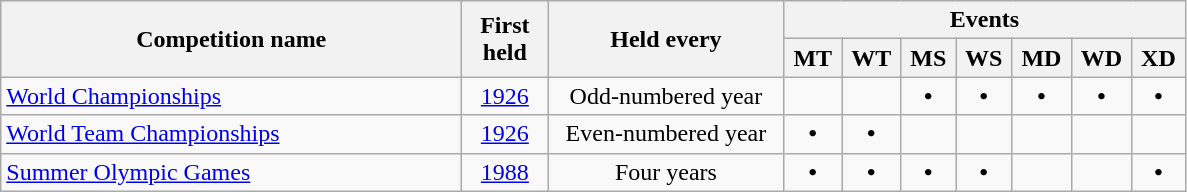<table class="wikitable" style="text-align:center">
<tr>
<th rowspan="2" style="width:300px;">Competition name</th>
<th rowspan="2" style="width:50px;">First held</th>
<th rowspan="2" style="width:150px;">Held every</th>
<th colspan="7" style="width:260px;">Events</th>
</tr>
<tr>
<th>MT</th>
<th>WT</th>
<th>MS</th>
<th>WS</th>
<th>MD</th>
<th>WD</th>
<th>XD</th>
</tr>
<tr>
<td align=left><a href='#'>World Championships</a></td>
<td><a href='#'>1926</a></td>
<td>Odd-numbered year</td>
<td></td>
<td></td>
<td><strong>•</strong></td>
<td><strong>•</strong></td>
<td><strong>•</strong></td>
<td><strong>•</strong></td>
<td><strong>•</strong></td>
</tr>
<tr>
<td align=left><a href='#'>World Team Championships</a></td>
<td><a href='#'>1926</a></td>
<td>Even-numbered year</td>
<td><strong>•</strong></td>
<td><strong>•</strong></td>
<td></td>
<td></td>
<td></td>
<td></td>
<td></td>
</tr>
<tr>
<td align=left><a href='#'>Summer Olympic Games</a></td>
<td><a href='#'>1988</a></td>
<td>Four years</td>
<td><strong>•</strong></td>
<td><strong>•</strong></td>
<td><strong>•</strong></td>
<td><strong>•</strong></td>
<td></td>
<td></td>
<td><strong>•</strong></td>
</tr>
</table>
